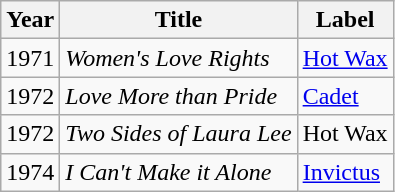<table class="wikitable">
<tr>
<th>Year</th>
<th>Title</th>
<th>Label</th>
</tr>
<tr ---------------->
<td>1971</td>
<td><em>Women's Love Rights</em></td>
<td><a href='#'>Hot Wax</a></td>
</tr>
<tr ---------------->
<td>1972</td>
<td><em>Love More than Pride</em></td>
<td><a href='#'>Cadet</a></td>
</tr>
<tr ---------------->
<td>1972</td>
<td><em>Two Sides of Laura Lee</em></td>
<td>Hot Wax</td>
</tr>
<tr ---------------->
<td>1974</td>
<td><em>I Can't Make it Alone</em></td>
<td><a href='#'>Invictus</a></td>
</tr>
</table>
